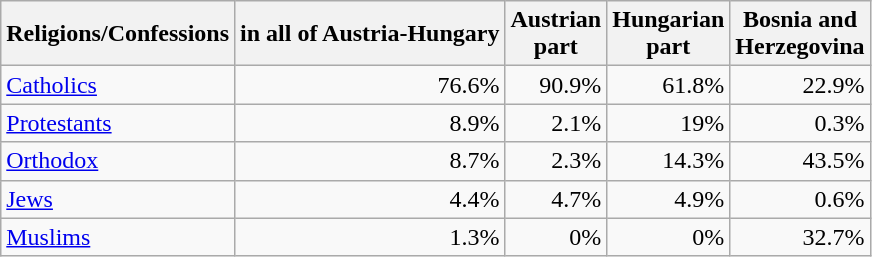<table class="wikitable">
<tr>
<th>Religions/Confessions</th>
<th>in all of Austria-Hungary</th>
<th>Austrian <br>part</th>
<th>Hungarian <br>part</th>
<th>Bosnia and <br>Herzegovina</th>
</tr>
<tr>
<td><a href='#'>Catholics</a></td>
<td align=right>76.6%</td>
<td align=right>90.9%</td>
<td align=right>61.8%</td>
<td align=right>22.9%</td>
</tr>
<tr>
<td><a href='#'>Protestants</a></td>
<td align=right>8.9%</td>
<td align=right>2.1%</td>
<td align=right>19%</td>
<td align=right>0.3%</td>
</tr>
<tr>
<td><a href='#'>Orthodox</a></td>
<td align=right>8.7%</td>
<td align=right>2.3%</td>
<td align=right>14.3%</td>
<td align=right>43.5%</td>
</tr>
<tr>
<td><a href='#'>Jews</a></td>
<td align=right>4.4%</td>
<td align=right>4.7%</td>
<td align=right>4.9%</td>
<td align=right>0.6%</td>
</tr>
<tr>
<td><a href='#'>Muslims</a></td>
<td align=right>1.3%</td>
<td align=right>0%</td>
<td align=right>0%</td>
<td align=right>32.7%</td>
</tr>
</table>
